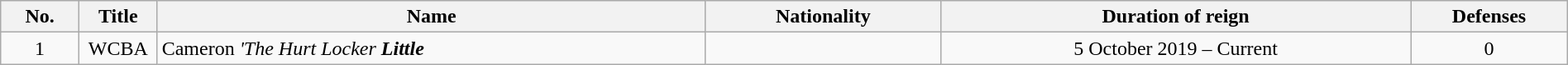<table class="wikitable" width=100%>
<tr>
<th width=5%>No.</th>
<th width=5%>Title</th>
<th width=35%>Name</th>
<th width=15%>Nationality</th>
<th width=30%>Duration of reign</th>
<th width=10%>Defenses</th>
</tr>
<tr align=center>
<td>1</td>
<td>WCBA</td>
<td align=left>Cameron <em>'The Hurt Locker<strong> Little</td>
<td align=left></td>
<td>5 October 2019 – Current</td>
<td>0</td>
</tr>
</table>
